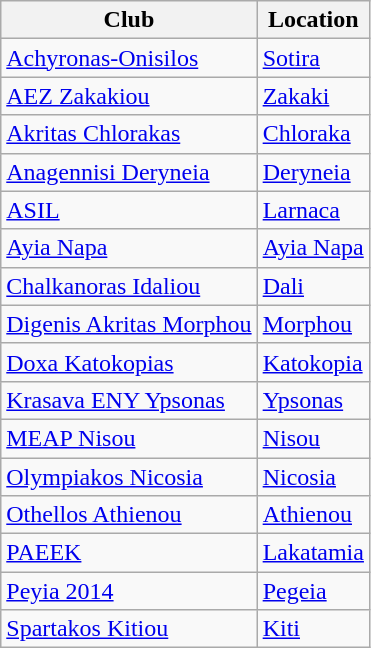<table class="wikitable sortable">
<tr>
<th>Club</th>
<th>Location</th>
</tr>
<tr>
<td><a href='#'>Achyronas-Onisilos</a></td>
<td><a href='#'>Sotira</a></td>
</tr>
<tr>
<td><a href='#'>AEZ Zakakiou</a></td>
<td><a href='#'>Zakaki</a></td>
</tr>
<tr>
<td><a href='#'>Akritas Chlorakas</a></td>
<td><a href='#'>Chloraka</a></td>
</tr>
<tr>
<td><a href='#'>Anagennisi Deryneia</a></td>
<td><a href='#'>Deryneia</a></td>
</tr>
<tr>
<td><a href='#'>ASIL</a></td>
<td><a href='#'>Larnaca</a></td>
</tr>
<tr>
<td><a href='#'>Ayia Napa</a></td>
<td><a href='#'>Ayia Napa</a></td>
</tr>
<tr>
<td><a href='#'>Chalkanoras Idaliou</a></td>
<td><a href='#'>Dali</a></td>
</tr>
<tr>
<td><a href='#'>Digenis Akritas Morphou</a></td>
<td><a href='#'>Morphou</a></td>
</tr>
<tr>
<td><a href='#'>Doxa Katokopias</a></td>
<td><a href='#'>Katokopia</a></td>
</tr>
<tr>
<td><a href='#'>Krasava ENY Ypsonas</a></td>
<td><a href='#'>Ypsonas</a></td>
</tr>
<tr>
<td><a href='#'>MEAP Nisou</a></td>
<td><a href='#'>Nisou</a></td>
</tr>
<tr>
<td><a href='#'>Olympiakos Nicosia</a></td>
<td><a href='#'>Nicosia</a></td>
</tr>
<tr>
<td><a href='#'>Othellos Athienou</a></td>
<td><a href='#'>Athienou</a></td>
</tr>
<tr>
<td><a href='#'>PAEEK</a></td>
<td><a href='#'>Lakatamia</a></td>
</tr>
<tr>
<td><a href='#'>Peyia 2014</a></td>
<td><a href='#'>Pegeia</a></td>
</tr>
<tr>
<td><a href='#'>Spartakos Kitiou</a></td>
<td><a href='#'>Kiti</a></td>
</tr>
</table>
